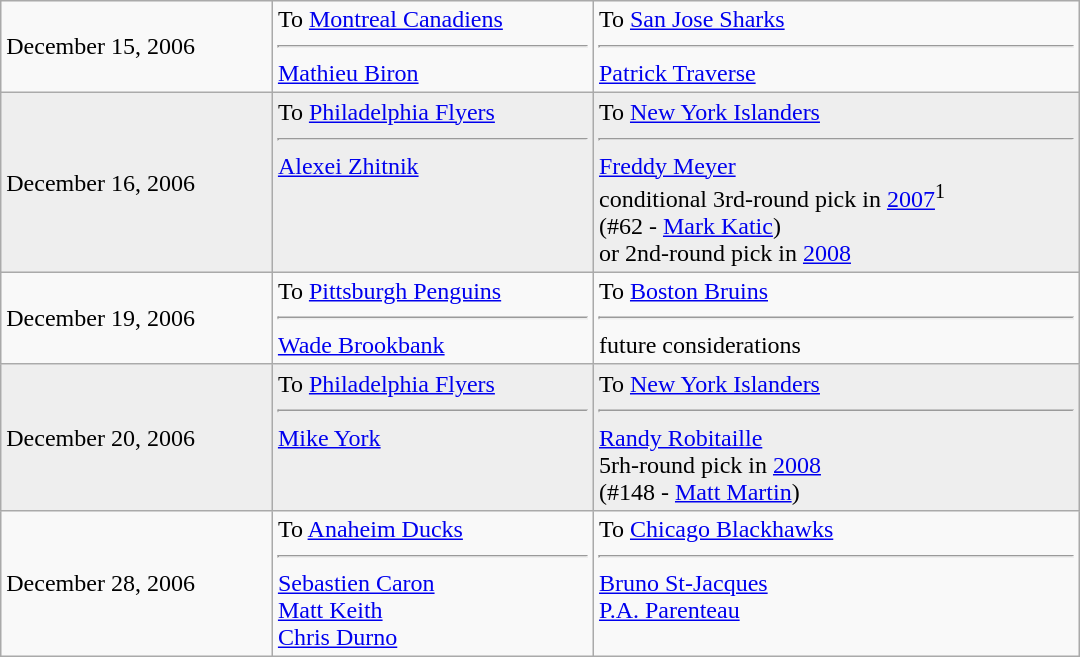<table cellspacing=0 class="wikitable" style="border:1px solid #999999; width:720px;">
<tr>
<td>December 15, 2006</td>
<td valign="top">To <a href='#'>Montreal Canadiens</a><hr><a href='#'>Mathieu Biron</a></td>
<td valign="top">To <a href='#'>San Jose Sharks</a><hr><a href='#'>Patrick Traverse</a></td>
</tr>
<tr bgcolor="#eeeeee">
<td>December 16, 2006</td>
<td valign="top">To <a href='#'>Philadelphia Flyers</a><hr><a href='#'>Alexei Zhitnik</a></td>
<td valign="top">To <a href='#'>New York Islanders</a><hr><a href='#'>Freddy Meyer</a><br>conditional 3rd-round pick in <a href='#'>2007</a><sup>1</sup><br>(#62 - <a href='#'>Mark Katic</a>)<br>or 2nd-round pick in <a href='#'>2008</a></td>
</tr>
<tr>
<td>December 19, 2006</td>
<td valign="top">To <a href='#'>Pittsburgh Penguins</a><hr><a href='#'>Wade Brookbank</a></td>
<td valign="top">To <a href='#'>Boston Bruins</a><hr>future considerations</td>
</tr>
<tr bgcolor="#eeeeee">
<td>December 20, 2006</td>
<td valign="top">To <a href='#'>Philadelphia Flyers</a><hr><a href='#'>Mike York</a></td>
<td valign="top">To <a href='#'>New York Islanders</a><hr><a href='#'>Randy Robitaille</a><br>5rh-round pick in <a href='#'>2008</a><br>(#148 - <a href='#'>Matt Martin</a>)</td>
</tr>
<tr>
<td>December 28, 2006</td>
<td valign="top">To <a href='#'>Anaheim Ducks</a><hr><a href='#'>Sebastien Caron</a><br><a href='#'>Matt Keith</a><br><a href='#'>Chris Durno</a></td>
<td valign="top">To <a href='#'>Chicago Blackhawks</a><hr><a href='#'>Bruno St-Jacques</a><br><a href='#'>P.A. Parenteau</a></td>
</tr>
</table>
